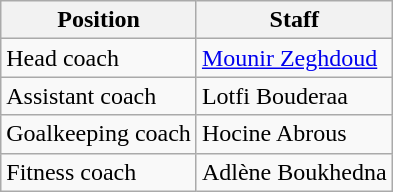<table class=wikitable>
<tr>
<th>Position</th>
<th>Staff</th>
</tr>
<tr>
<td>Head coach</td>
<td><a href='#'>Mounir Zeghdoud</a></td>
</tr>
<tr>
<td>Assistant coach</td>
<td>Lotfi Bouderaa</td>
</tr>
<tr>
<td>Goalkeeping coach</td>
<td>Hocine Abrous</td>
</tr>
<tr>
<td>Fitness coach</td>
<td>Adlène Boukhedna</td>
</tr>
</table>
